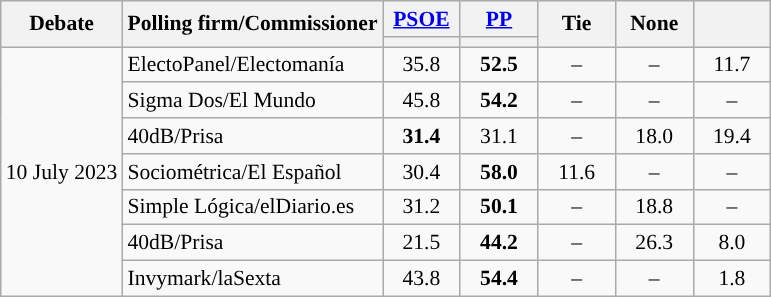<table class="wikitable" style="font-size:90%; text-align:center;">
<tr>
<th rowspan="2">Debate</th>
<th rowspan="2">Polling firm/Commissioner</th>
<th style="width:45px;"><a href='#'>PSOE</a></th>
<th style="width:45px;"><a href='#'>PP</a></th>
<th style="width:45px;" rowspan="2">Tie</th>
<th style="width:45px;" rowspan="2">None</th>
<th style="width:45px;" rowspan="2"></th>
</tr>
<tr>
<th style="color:inherit;background:"></th>
<th style="color:inherit;background:"></th>
</tr>
<tr>
<td rowspan="7" align="left">10 July 2023</td>
<td align="left">ElectoPanel/Electomanía</td>
<td>35.8</td>
<td><strong>52.5</strong></td>
<td>–</td>
<td>–</td>
<td>11.7</td>
</tr>
<tr>
<td align="left">Sigma Dos/El Mundo</td>
<td>45.8</td>
<td><strong>54.2</strong></td>
<td>–</td>
<td>–</td>
<td>–</td>
</tr>
<tr>
<td align="left">40dB/Prisa </td>
<td><strong>31.4</strong></td>
<td>31.1</td>
<td>–</td>
<td>18.0</td>
<td>19.4</td>
</tr>
<tr>
<td align="left">Sociométrica/El Español</td>
<td>30.4</td>
<td><strong>58.0</strong></td>
<td>11.6</td>
<td>–</td>
<td>–</td>
</tr>
<tr>
<td align="left">Simple Lógica/elDiario.es</td>
<td>31.2</td>
<td><strong>50.1</strong></td>
<td>–</td>
<td>18.8</td>
<td>–</td>
</tr>
<tr>
<td align="left">40dB/Prisa </td>
<td>21.5</td>
<td><strong>44.2</strong></td>
<td>–</td>
<td>26.3</td>
<td>8.0</td>
</tr>
<tr>
<td align="left">Invymark/laSexta</td>
<td>43.8</td>
<td><strong>54.4</strong></td>
<td>–</td>
<td>–</td>
<td>1.8</td>
</tr>
</table>
